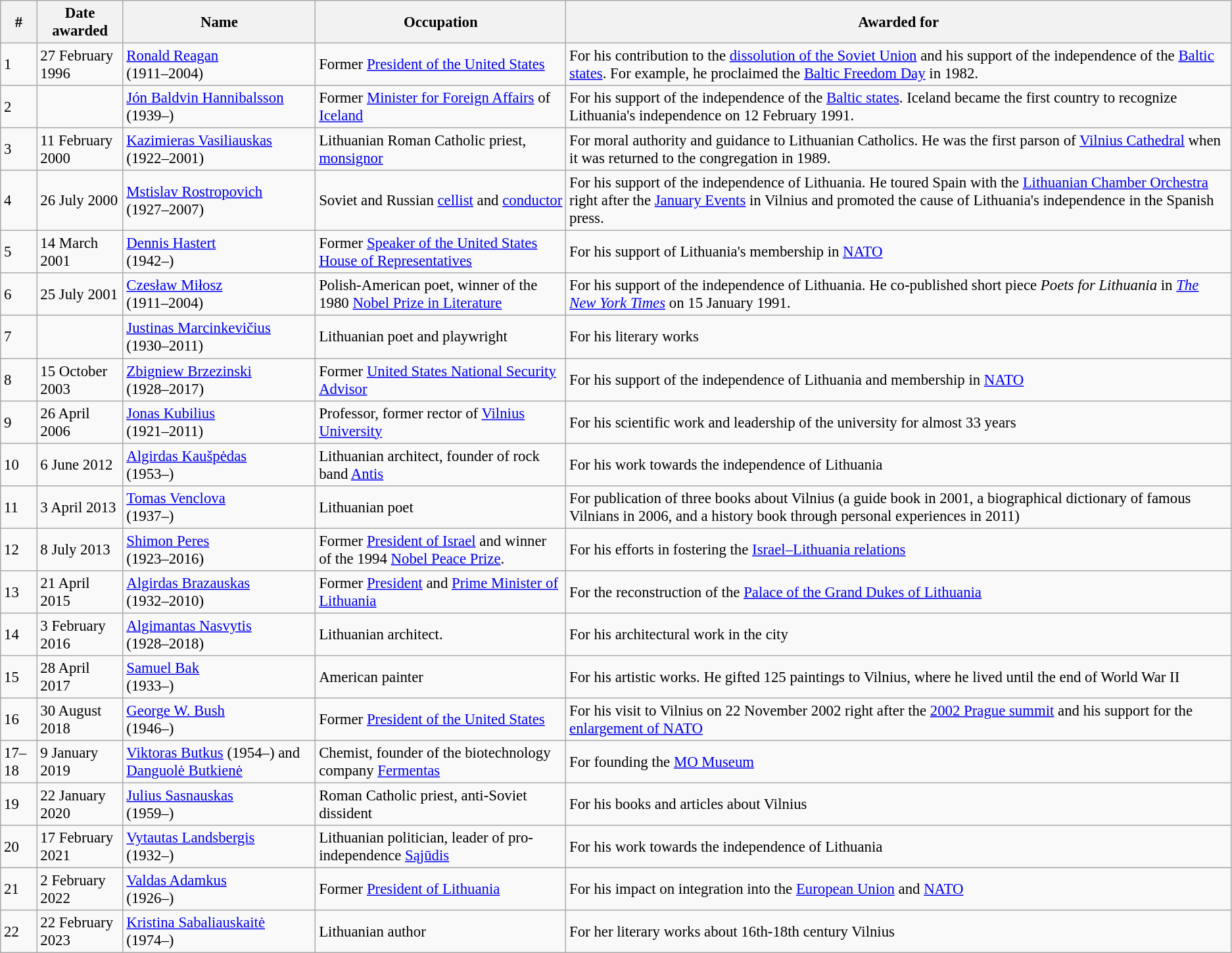<table class="sortable wikitable" style="font-size: 95%; border: gray solid 1px; border-collapse: collapse; text-align: middle;">
<tr>
<th>#</th>
<th>Date awarded</th>
<th>Name</th>
<th>Occupation</th>
<th>Awarded for</th>
</tr>
<tr>
<td>1</td>
<td>27 February 1996</td>
<td><a href='#'>Ronald Reagan</a> <br> (1911–2004)</td>
<td>Former <a href='#'>President of the United States</a></td>
<td>For his contribution to the <a href='#'>dissolution of the Soviet Union</a> and his support of the independence of the <a href='#'>Baltic states</a>. For example, he proclaimed the <a href='#'>Baltic Freedom Day</a> in 1982.</td>
</tr>
<tr>
<td>2</td>
<td></td>
<td><a href='#'>Jón Baldvin Hannibalsson</a> <br>(1939–)</td>
<td>Former <a href='#'>Minister for Foreign Affairs</a> of <a href='#'>Iceland</a></td>
<td>For his support of the independence of the <a href='#'>Baltic states</a>. Iceland became the first country to recognize Lithuania's independence on 12 February 1991.</td>
</tr>
<tr>
<td>3</td>
<td>11 February 2000</td>
<td><a href='#'>Kazimieras Vasiliauskas</a> <br>(1922–2001)</td>
<td>Lithuanian Roman Catholic priest, <a href='#'>monsignor</a></td>
<td>For moral authority and guidance to Lithuanian Catholics. He was the first parson of <a href='#'>Vilnius Cathedral</a> when it was returned to the congregation in 1989.</td>
</tr>
<tr>
<td>4</td>
<td>26 July 2000</td>
<td><a href='#'>Mstislav Rostropovich</a> <br>(1927–2007)</td>
<td>Soviet and Russian <a href='#'>cellist</a> and <a href='#'>conductor</a></td>
<td>For his support of the independence of Lithuania. He toured Spain with the <a href='#'>Lithuanian Chamber Orchestra</a> right after the <a href='#'>January Events</a> in Vilnius and promoted the cause of Lithuania's independence in the Spanish press.</td>
</tr>
<tr>
<td>5</td>
<td>14 March 2001</td>
<td><a href='#'>Dennis Hastert</a> <br>(1942–)</td>
<td>Former <a href='#'>Speaker of the United States House of Representatives</a></td>
<td>For his support of Lithuania's membership in <a href='#'>NATO</a></td>
</tr>
<tr>
<td>6</td>
<td>25 July 2001</td>
<td><a href='#'>Czesław Miłosz</a> <br>(1911–2004)</td>
<td>Polish-American poet, winner of the 1980 <a href='#'>Nobel Prize in Literature</a></td>
<td>For his support of the independence of Lithuania. He co-published short piece <em>Poets for Lithuania</em> in <em><a href='#'>The New York Times</a></em> on 15 January 1991.</td>
</tr>
<tr>
<td>7</td>
<td></td>
<td><a href='#'>Justinas Marcinkevičius</a> <br>(1930–2011)</td>
<td>Lithuanian poet and playwright</td>
<td>For his literary works</td>
</tr>
<tr>
<td>8</td>
<td>15 October 2003</td>
<td><a href='#'>Zbigniew Brzezinski</a> <br>(1928–2017)</td>
<td>Former <a href='#'>United States National Security Advisor</a></td>
<td>For his support of the independence of Lithuania and membership in <a href='#'>NATO</a></td>
</tr>
<tr>
<td>9</td>
<td>26 April 2006</td>
<td><a href='#'>Jonas Kubilius</a> <br>(1921–2011)</td>
<td>Professor, former rector of <a href='#'>Vilnius University</a></td>
<td>For his scientific work and leadership of the university for almost 33 years</td>
</tr>
<tr>
<td>10</td>
<td>6 June 2012</td>
<td><a href='#'>Algirdas Kaušpėdas</a> <br>(1953–)</td>
<td>Lithuanian architect, founder of rock band <a href='#'>Antis</a></td>
<td>For his work towards the independence of Lithuania</td>
</tr>
<tr>
<td>11</td>
<td>3 April 2013</td>
<td><a href='#'>Tomas Venclova</a> <br>(1937–)</td>
<td>Lithuanian poet</td>
<td>For publication of three books about Vilnius (a guide book in 2001, a biographical dictionary of famous Vilnians in 2006, and a history book through personal experiences in 2011)</td>
</tr>
<tr>
<td>12</td>
<td>8 July 2013</td>
<td><a href='#'>Shimon Peres</a> <br>(1923–2016)</td>
<td>Former <a href='#'>President of Israel</a> and winner of the 1994 <a href='#'>Nobel Peace Prize</a>.</td>
<td>For his efforts in fostering the <a href='#'>Israel–Lithuania relations</a></td>
</tr>
<tr>
<td>13</td>
<td>21 April 2015</td>
<td><a href='#'>Algirdas Brazauskas</a> <br>(1932–2010)</td>
<td>Former <a href='#'>President</a> and <a href='#'>Prime Minister of Lithuania</a></td>
<td>For the reconstruction of the <a href='#'>Palace of the Grand Dukes of Lithuania</a></td>
</tr>
<tr>
<td>14</td>
<td>3 February 2016</td>
<td><a href='#'>Algimantas Nasvytis</a> <br>(1928–2018)</td>
<td>Lithuanian architect.</td>
<td>For his architectural work in the city</td>
</tr>
<tr>
<td>15</td>
<td>28 April 2017</td>
<td><a href='#'>Samuel Bak</a> <br>(1933–)</td>
<td>American painter</td>
<td>For his artistic works. He gifted 125 paintings to Vilnius, where he lived until the end of World War II</td>
</tr>
<tr>
<td>16</td>
<td>30 August 2018</td>
<td><a href='#'>George W. Bush</a> <br>(1946–)</td>
<td>Former <a href='#'>President of the United States</a></td>
<td>For his visit to Vilnius on 22 November 2002 right after the <a href='#'>2002 Prague summit</a> and his support for the <a href='#'>enlargement of NATO</a></td>
</tr>
<tr>
<td>17–18</td>
<td>9 January 2019</td>
<td><a href='#'>Viktoras Butkus</a> (1954–) and <a href='#'>Danguolė Butkienė</a></td>
<td>Chemist, founder of the biotechnology company <a href='#'>Fermentas</a></td>
<td>For founding the <a href='#'>MO Museum</a></td>
</tr>
<tr>
<td>19</td>
<td>22 January 2020</td>
<td><a href='#'>Julius Sasnauskas</a> <br>(1959–)</td>
<td>Roman Catholic priest, anti-Soviet dissident</td>
<td>For his books and articles about Vilnius</td>
</tr>
<tr>
<td>20</td>
<td>17 February 2021</td>
<td><a href='#'>Vytautas Landsbergis</a> <br>(1932–)</td>
<td>Lithuanian politician, leader of pro-independence <a href='#'>Sąjūdis</a></td>
<td>For his work towards the independence of Lithuania</td>
</tr>
<tr>
<td>21</td>
<td>2 February 2022</td>
<td><a href='#'>Valdas Adamkus</a> <br>(1926–)</td>
<td>Former <a href='#'>President of Lithuania</a></td>
<td>For his impact on integration into the <a href='#'>European Union</a> and <a href='#'>NATO</a></td>
</tr>
<tr>
<td>22</td>
<td>22 February 2023</td>
<td><a href='#'>Kristina Sabaliauskaitė</a> <br>(1974–)</td>
<td>Lithuanian author</td>
<td>For her literary works about 16th-18th century Vilnius</td>
</tr>
</table>
